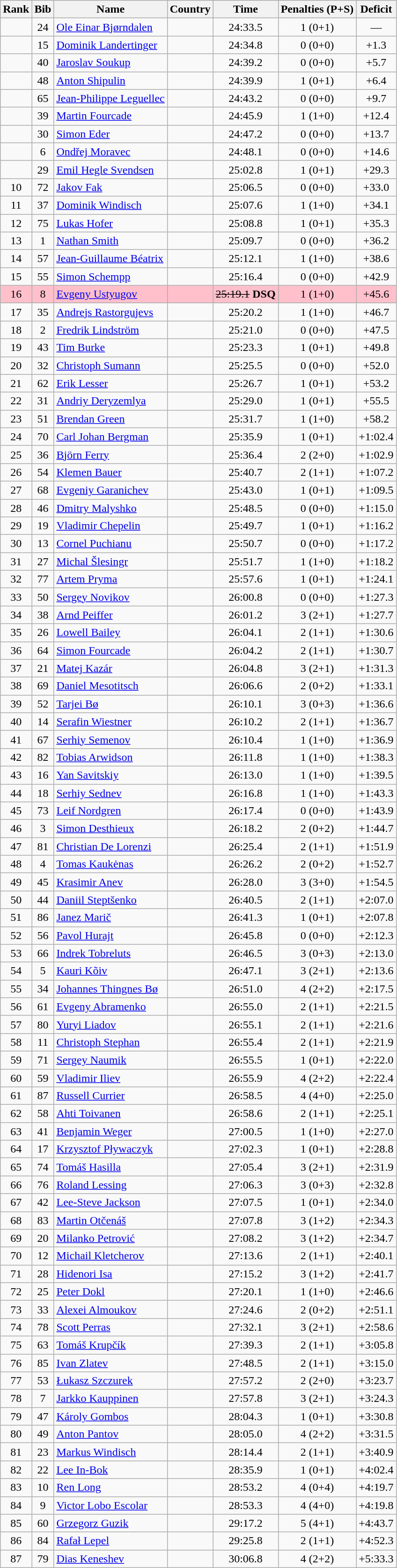<table class="wikitable sortable" style="text-align:center">
<tr>
<th>Rank</th>
<th>Bib</th>
<th>Name</th>
<th>Country</th>
<th>Time</th>
<th>Penalties (P+S)</th>
<th>Deficit</th>
</tr>
<tr>
<td></td>
<td>24</td>
<td align=left><a href='#'>Ole Einar Bjørndalen</a></td>
<td align=left></td>
<td>24:33.5</td>
<td>1 (0+1)</td>
<td>—</td>
</tr>
<tr>
<td></td>
<td>15</td>
<td align=left><a href='#'>Dominik Landertinger</a></td>
<td align=left></td>
<td>24:34.8</td>
<td>0 (0+0)</td>
<td>+1.3</td>
</tr>
<tr>
<td></td>
<td>40</td>
<td align=left><a href='#'>Jaroslav Soukup</a></td>
<td align=left></td>
<td>24:39.2</td>
<td>0 (0+0)</td>
<td>+5.7</td>
</tr>
<tr>
<td></td>
<td>48</td>
<td align=left><a href='#'>Anton Shipulin</a></td>
<td align=left></td>
<td>24:39.9</td>
<td>1 (0+1)</td>
<td>+6.4</td>
</tr>
<tr>
<td></td>
<td>65</td>
<td align=left><a href='#'>Jean-Philippe Leguellec</a></td>
<td align=left></td>
<td>24:43.2</td>
<td>0 (0+0)</td>
<td>+9.7</td>
</tr>
<tr>
<td></td>
<td>39</td>
<td align=left><a href='#'>Martin Fourcade</a></td>
<td align=left></td>
<td>24:45.9</td>
<td>1 (1+0)</td>
<td>+12.4</td>
</tr>
<tr>
<td></td>
<td>30</td>
<td align=left><a href='#'>Simon Eder</a></td>
<td align=left></td>
<td>24:47.2</td>
<td>0 (0+0)</td>
<td>+13.7</td>
</tr>
<tr>
<td></td>
<td>6</td>
<td align=left><a href='#'>Ondřej Moravec</a></td>
<td align=left></td>
<td>24:48.1</td>
<td>0 (0+0)</td>
<td>+14.6</td>
</tr>
<tr>
<td></td>
<td>29</td>
<td align=left><a href='#'>Emil Hegle Svendsen</a></td>
<td align=left></td>
<td>25:02.8</td>
<td>1 (0+1)</td>
<td>+29.3</td>
</tr>
<tr>
<td>10</td>
<td>72</td>
<td align=left><a href='#'>Jakov Fak</a></td>
<td align=left></td>
<td>25:06.5</td>
<td>0 (0+0)</td>
<td>+33.0</td>
</tr>
<tr>
<td>11</td>
<td>37</td>
<td align=left><a href='#'>Dominik Windisch</a></td>
<td align=left></td>
<td>25:07.6</td>
<td>1 (1+0)</td>
<td>+34.1</td>
</tr>
<tr>
<td>12</td>
<td>75</td>
<td align=left><a href='#'>Lukas Hofer</a></td>
<td align=left></td>
<td>25:08.8</td>
<td>1 (0+1)</td>
<td>+35.3</td>
</tr>
<tr>
<td>13</td>
<td>1</td>
<td align=left><a href='#'>Nathan Smith</a></td>
<td align=left></td>
<td>25:09.7</td>
<td>0 (0+0)</td>
<td>+36.2</td>
</tr>
<tr>
<td>14</td>
<td>57</td>
<td align=left><a href='#'>Jean-Guillaume Béatrix</a></td>
<td align=left></td>
<td>25:12.1</td>
<td>1 (1+0)</td>
<td>+38.6</td>
</tr>
<tr>
<td>15</td>
<td>55</td>
<td align=left><a href='#'>Simon Schempp</a></td>
<td align=left></td>
<td>25:16.4</td>
<td>0 (0+0)</td>
<td>+42.9</td>
</tr>
<tr bgcolor=pink>
<td>16</td>
<td>8</td>
<td align=left><a href='#'>Evgeny Ustyugov</a></td>
<td align=left></td>
<td><s>25:19.1</s> <strong>DSQ</strong></td>
<td>1 (1+0)</td>
<td>+45.6</td>
</tr>
<tr>
<td>17</td>
<td>35</td>
<td align=left><a href='#'>Andrejs Rastorgujevs</a></td>
<td align=left></td>
<td>25:20.2</td>
<td>1 (1+0)</td>
<td>+46.7</td>
</tr>
<tr>
<td>18</td>
<td>2</td>
<td align=left><a href='#'>Fredrik Lindström</a></td>
<td align=left></td>
<td>25:21.0</td>
<td>0 (0+0)</td>
<td>+47.5</td>
</tr>
<tr>
<td>19</td>
<td>43</td>
<td align=left><a href='#'>Tim Burke</a></td>
<td align=left></td>
<td>25:23.3</td>
<td>1 (0+1)</td>
<td>+49.8</td>
</tr>
<tr>
<td>20</td>
<td>32</td>
<td align=left><a href='#'>Christoph Sumann</a></td>
<td align=left></td>
<td>25:25.5</td>
<td>0 (0+0)</td>
<td>+52.0</td>
</tr>
<tr>
<td>21</td>
<td>62</td>
<td align=left><a href='#'>Erik Lesser</a></td>
<td align=left></td>
<td>25:26.7</td>
<td>1 (0+1)</td>
<td>+53.2</td>
</tr>
<tr>
<td>22</td>
<td>31</td>
<td align=left><a href='#'>Andriy Deryzemlya</a></td>
<td align=left></td>
<td>25:29.0</td>
<td>1 (0+1)</td>
<td>+55.5</td>
</tr>
<tr>
<td>23</td>
<td>51</td>
<td align=left><a href='#'>Brendan Green</a></td>
<td align=left></td>
<td>25:31.7</td>
<td>1 (1+0)</td>
<td>+58.2</td>
</tr>
<tr>
<td>24</td>
<td>70</td>
<td align=left><a href='#'>Carl Johan Bergman</a></td>
<td align=left></td>
<td>25:35.9</td>
<td>1 (0+1)</td>
<td>+1:02.4</td>
</tr>
<tr>
<td>25</td>
<td>36</td>
<td align=left><a href='#'>Björn Ferry</a></td>
<td align=left></td>
<td>25:36.4</td>
<td>2 (2+0)</td>
<td>+1:02.9</td>
</tr>
<tr>
<td>26</td>
<td>54</td>
<td align=left><a href='#'>Klemen Bauer</a></td>
<td align=left></td>
<td>25:40.7</td>
<td>2 (1+1)</td>
<td>+1:07.2</td>
</tr>
<tr>
<td>27</td>
<td>68</td>
<td align=left><a href='#'>Evgeniy Garanichev</a></td>
<td align=left></td>
<td>25:43.0</td>
<td>1 (0+1)</td>
<td>+1:09.5</td>
</tr>
<tr>
<td>28</td>
<td>46</td>
<td align=left><a href='#'>Dmitry Malyshko</a></td>
<td align=left></td>
<td>25:48.5</td>
<td>0 (0+0)</td>
<td>+1:15.0</td>
</tr>
<tr>
<td>29</td>
<td>19</td>
<td align=left><a href='#'>Vladimir Chepelin</a></td>
<td align=left></td>
<td>25:49.7</td>
<td>1 (0+1)</td>
<td>+1:16.2</td>
</tr>
<tr>
<td>30</td>
<td>13</td>
<td align=left><a href='#'>Cornel Puchianu</a></td>
<td align=left></td>
<td>25:50.7</td>
<td>0 (0+0)</td>
<td>+1:17.2</td>
</tr>
<tr>
<td>31</td>
<td>27</td>
<td align=left><a href='#'>Michal Šlesingr</a></td>
<td align=left></td>
<td>25:51.7</td>
<td>1 (1+0)</td>
<td>+1:18.2</td>
</tr>
<tr>
<td>32</td>
<td>77</td>
<td align=left><a href='#'>Artem Pryma</a></td>
<td align=left></td>
<td>25:57.6</td>
<td>1 (0+1)</td>
<td>+1:24.1</td>
</tr>
<tr>
<td>33</td>
<td>50</td>
<td align=left><a href='#'>Sergey Novikov</a></td>
<td align=left></td>
<td>26:00.8</td>
<td>0 (0+0)</td>
<td>+1:27.3</td>
</tr>
<tr>
<td>34</td>
<td>38</td>
<td align=left><a href='#'>Arnd Peiffer</a></td>
<td align=left></td>
<td>26:01.2</td>
<td>3 (2+1)</td>
<td>+1:27.7</td>
</tr>
<tr>
<td>35</td>
<td>26</td>
<td align=left><a href='#'>Lowell Bailey</a></td>
<td align=left></td>
<td>26:04.1</td>
<td>2 (1+1)</td>
<td>+1:30.6</td>
</tr>
<tr>
<td>36</td>
<td>64</td>
<td align=left><a href='#'>Simon Fourcade</a></td>
<td align=left></td>
<td>26:04.2</td>
<td>2 (1+1)</td>
<td>+1:30.7</td>
</tr>
<tr>
<td>37</td>
<td>21</td>
<td align=left><a href='#'>Matej Kazár</a></td>
<td align=left></td>
<td>26:04.8</td>
<td>3 (2+1)</td>
<td>+1:31.3</td>
</tr>
<tr>
<td>38</td>
<td>69</td>
<td align=left><a href='#'>Daniel Mesotitsch</a></td>
<td align=left></td>
<td>26:06.6</td>
<td>2 (0+2)</td>
<td>+1:33.1</td>
</tr>
<tr>
<td>39</td>
<td>52</td>
<td align=left><a href='#'>Tarjei Bø</a></td>
<td align=left></td>
<td>26:10.1</td>
<td>3 (0+3)</td>
<td>+1:36.6</td>
</tr>
<tr>
<td>40</td>
<td>14</td>
<td align=left><a href='#'>Serafin Wiestner</a></td>
<td align=left></td>
<td>26:10.2</td>
<td>2 (1+1)</td>
<td>+1:36.7</td>
</tr>
<tr>
<td>41</td>
<td>67</td>
<td align=left><a href='#'>Serhiy Semenov</a></td>
<td align=left></td>
<td>26:10.4</td>
<td>1 (1+0)</td>
<td>+1:36.9</td>
</tr>
<tr>
<td>42</td>
<td>82</td>
<td align=left><a href='#'>Tobias Arwidson</a></td>
<td align=left></td>
<td>26:11.8</td>
<td>1 (1+0)</td>
<td>+1:38.3</td>
</tr>
<tr>
<td>43</td>
<td>16</td>
<td align=left><a href='#'>Yan Savitskiy</a></td>
<td align=left></td>
<td>26:13.0</td>
<td>1 (1+0)</td>
<td>+1:39.5</td>
</tr>
<tr>
<td>44</td>
<td>18</td>
<td align=left><a href='#'>Serhiy Sednev</a></td>
<td align=left></td>
<td>26:16.8</td>
<td>1 (1+0)</td>
<td>+1:43.3</td>
</tr>
<tr>
<td>45</td>
<td>73</td>
<td align=left><a href='#'>Leif Nordgren</a></td>
<td align=left></td>
<td>26:17.4</td>
<td>0 (0+0)</td>
<td>+1:43.9</td>
</tr>
<tr>
<td>46</td>
<td>3</td>
<td align=left><a href='#'>Simon Desthieux</a></td>
<td align=left></td>
<td>26:18.2</td>
<td>2 (0+2)</td>
<td>+1:44.7</td>
</tr>
<tr>
<td>47</td>
<td>81</td>
<td align=left><a href='#'>Christian De Lorenzi</a></td>
<td align=left></td>
<td>26:25.4</td>
<td>2 (1+1)</td>
<td>+1:51.9</td>
</tr>
<tr>
<td>48</td>
<td>4</td>
<td align=left><a href='#'>Tomas Kaukėnas</a></td>
<td align=left></td>
<td>26:26.2</td>
<td>2 (0+2)</td>
<td>+1:52.7</td>
</tr>
<tr>
<td>49</td>
<td>45</td>
<td align=left><a href='#'>Krasimir Anev</a></td>
<td align=left></td>
<td>26:28.0</td>
<td>3 (3+0)</td>
<td>+1:54.5</td>
</tr>
<tr>
<td>50</td>
<td>44</td>
<td align=left><a href='#'>Daniil Steptšenko</a></td>
<td align=left></td>
<td>26:40.5</td>
<td>2 (1+1)</td>
<td>+2:07.0</td>
</tr>
<tr>
<td>51</td>
<td>86</td>
<td align=left><a href='#'>Janez Marič</a></td>
<td align=left></td>
<td>26:41.3</td>
<td>1 (0+1)</td>
<td>+2:07.8</td>
</tr>
<tr>
<td>52</td>
<td>56</td>
<td align=left><a href='#'>Pavol Hurajt</a></td>
<td align=left></td>
<td>26:45.8</td>
<td>0 (0+0)</td>
<td>+2:12.3</td>
</tr>
<tr>
<td>53</td>
<td>66</td>
<td align=left><a href='#'>Indrek Tobreluts</a></td>
<td align=left></td>
<td>26:46.5</td>
<td>3 (0+3)</td>
<td>+2:13.0</td>
</tr>
<tr>
<td>54</td>
<td>5</td>
<td align=left><a href='#'>Kauri Kõiv</a></td>
<td align=left></td>
<td>26:47.1</td>
<td>3 (2+1)</td>
<td>+2:13.6</td>
</tr>
<tr>
<td>55</td>
<td>34</td>
<td align=left><a href='#'>Johannes Thingnes Bø</a></td>
<td align=left></td>
<td>26:51.0</td>
<td>4 (2+2)</td>
<td>+2:17.5</td>
</tr>
<tr>
<td>56</td>
<td>61</td>
<td align=left><a href='#'>Evgeny Abramenko</a></td>
<td align=left></td>
<td>26:55.0</td>
<td>2 (1+1)</td>
<td>+2:21.5</td>
</tr>
<tr>
<td>57</td>
<td>80</td>
<td align=left><a href='#'>Yuryi Liadov</a></td>
<td align=left></td>
<td>26:55.1</td>
<td>2 (1+1)</td>
<td>+2:21.6</td>
</tr>
<tr>
<td>58</td>
<td>11</td>
<td align=left><a href='#'>Christoph Stephan</a></td>
<td align=left></td>
<td>26:55.4</td>
<td>2 (1+1)</td>
<td>+2:21.9</td>
</tr>
<tr>
<td>59</td>
<td>71</td>
<td align=left><a href='#'>Sergey Naumik</a></td>
<td align=left></td>
<td>26:55.5</td>
<td>1 (0+1)</td>
<td>+2:22.0</td>
</tr>
<tr>
<td>60</td>
<td>59</td>
<td align=left><a href='#'>Vladimir Iliev</a></td>
<td align=left></td>
<td>26:55.9</td>
<td>4 (2+2)</td>
<td>+2:22.4</td>
</tr>
<tr>
<td>61</td>
<td>87</td>
<td align=left><a href='#'>Russell Currier</a></td>
<td align=left></td>
<td>26:58.5</td>
<td>4 (4+0)</td>
<td>+2:25.0</td>
</tr>
<tr>
<td>62</td>
<td>58</td>
<td align=left><a href='#'>Ahti Toivanen</a></td>
<td align=left></td>
<td>26:58.6</td>
<td>2 (1+1)</td>
<td>+2:25.1</td>
</tr>
<tr>
<td>63</td>
<td>41</td>
<td align=left><a href='#'>Benjamin Weger</a></td>
<td align=left></td>
<td>27:00.5</td>
<td>1 (1+0)</td>
<td>+2:27.0</td>
</tr>
<tr>
<td>64</td>
<td>17</td>
<td align=left><a href='#'>Krzysztof Pływaczyk</a></td>
<td align=left></td>
<td>27:02.3</td>
<td>1 (0+1)</td>
<td>+2:28.8</td>
</tr>
<tr>
<td>65</td>
<td>74</td>
<td align=left><a href='#'>Tomáš Hasilla</a></td>
<td align=left></td>
<td>27:05.4</td>
<td>3 (2+1)</td>
<td>+2:31.9</td>
</tr>
<tr>
<td>66</td>
<td>76</td>
<td align=left><a href='#'>Roland Lessing</a></td>
<td align=left></td>
<td>27:06.3</td>
<td>3 (0+3)</td>
<td>+2:32.8</td>
</tr>
<tr>
<td>67</td>
<td>42</td>
<td align=left><a href='#'>Lee-Steve Jackson</a></td>
<td align=left></td>
<td>27:07.5</td>
<td>1 (0+1)</td>
<td>+2:34.0</td>
</tr>
<tr>
<td>68</td>
<td>83</td>
<td align=left><a href='#'>Martin Otčenáš</a></td>
<td align=left></td>
<td>27:07.8</td>
<td>3 (1+2)</td>
<td>+2:34.3</td>
</tr>
<tr>
<td>69</td>
<td>20</td>
<td align=left><a href='#'>Milanko Petrović</a></td>
<td align=left></td>
<td>27:08.2</td>
<td>3 (1+2)</td>
<td>+2:34.7</td>
</tr>
<tr>
<td>70</td>
<td>12</td>
<td align=left><a href='#'>Michail Kletcherov</a></td>
<td align=left></td>
<td>27:13.6</td>
<td>2 (1+1)</td>
<td>+2:40.1</td>
</tr>
<tr>
<td>71</td>
<td>28</td>
<td align=left><a href='#'>Hidenori Isa</a></td>
<td align=left></td>
<td>27:15.2</td>
<td>3 (1+2)</td>
<td>+2:41.7</td>
</tr>
<tr>
<td>72</td>
<td>25</td>
<td align=left><a href='#'>Peter Dokl</a></td>
<td align=left></td>
<td>27:20.1</td>
<td>1 (1+0)</td>
<td>+2:46.6</td>
</tr>
<tr>
<td>73</td>
<td>33</td>
<td align=left><a href='#'>Alexei Almoukov</a></td>
<td align=left></td>
<td>27:24.6</td>
<td>2 (0+2)</td>
<td>+2:51.1</td>
</tr>
<tr>
<td>74</td>
<td>78</td>
<td align=left><a href='#'>Scott Perras</a></td>
<td align=left></td>
<td>27:32.1</td>
<td>3 (2+1)</td>
<td>+2:58.6</td>
</tr>
<tr>
<td>75</td>
<td>63</td>
<td align=left><a href='#'>Tomáš Krupčík</a></td>
<td align=left></td>
<td>27:39.3</td>
<td>2 (1+1)</td>
<td>+3:05.8</td>
</tr>
<tr>
<td>76</td>
<td>85</td>
<td align=left><a href='#'>Ivan Zlatev</a></td>
<td align=left></td>
<td>27:48.5</td>
<td>2 (1+1)</td>
<td>+3:15.0</td>
</tr>
<tr>
<td>77</td>
<td>53</td>
<td align=left><a href='#'>Łukasz Szczurek</a></td>
<td align=left></td>
<td>27:57.2</td>
<td>2 (2+0)</td>
<td>+3:23.7</td>
</tr>
<tr>
<td>78</td>
<td>7</td>
<td align=left><a href='#'>Jarkko Kauppinen</a></td>
<td align=left></td>
<td>27:57.8</td>
<td>3 (2+1)</td>
<td>+3:24.3</td>
</tr>
<tr>
<td>79</td>
<td>47</td>
<td align=left><a href='#'>Károly Gombos</a></td>
<td align=left></td>
<td>28:04.3</td>
<td>1 (0+1)</td>
<td>+3:30.8</td>
</tr>
<tr>
<td>80</td>
<td>49</td>
<td align=left><a href='#'>Anton Pantov</a></td>
<td align=left></td>
<td>28:05.0</td>
<td>4 (2+2)</td>
<td>+3:31.5</td>
</tr>
<tr>
<td>81</td>
<td>23</td>
<td align=left><a href='#'>Markus Windisch</a></td>
<td align=left></td>
<td>28:14.4</td>
<td>2 (1+1)</td>
<td>+3:40.9</td>
</tr>
<tr>
<td>82</td>
<td>22</td>
<td align=left><a href='#'>Lee In-Bok</a></td>
<td align=left></td>
<td>28:35.9</td>
<td>1 (0+1)</td>
<td>+4:02.4</td>
</tr>
<tr>
<td>83</td>
<td>10</td>
<td align=left><a href='#'>Ren Long</a></td>
<td align=left></td>
<td>28:53.2</td>
<td>4 (0+4)</td>
<td>+4:19.7</td>
</tr>
<tr>
<td>84</td>
<td>9</td>
<td align=left><a href='#'>Victor Lobo Escolar</a></td>
<td align=left></td>
<td>28:53.3</td>
<td>4 (4+0)</td>
<td>+4:19.8</td>
</tr>
<tr>
<td>85</td>
<td>60</td>
<td align=left><a href='#'>Grzegorz Guzik</a></td>
<td align=left></td>
<td>29:17.2</td>
<td>5 (4+1)</td>
<td>+4:43.7</td>
</tr>
<tr>
<td>86</td>
<td>84</td>
<td align=left><a href='#'>Rafał Lepel</a></td>
<td align=left></td>
<td>29:25.8</td>
<td>2 (1+1)</td>
<td>+4:52.3</td>
</tr>
<tr>
<td>87</td>
<td>79</td>
<td align=left><a href='#'>Dias Keneshev</a></td>
<td align=left></td>
<td>30:06.8</td>
<td>4 (2+2)</td>
<td>+5:33.3</td>
</tr>
</table>
